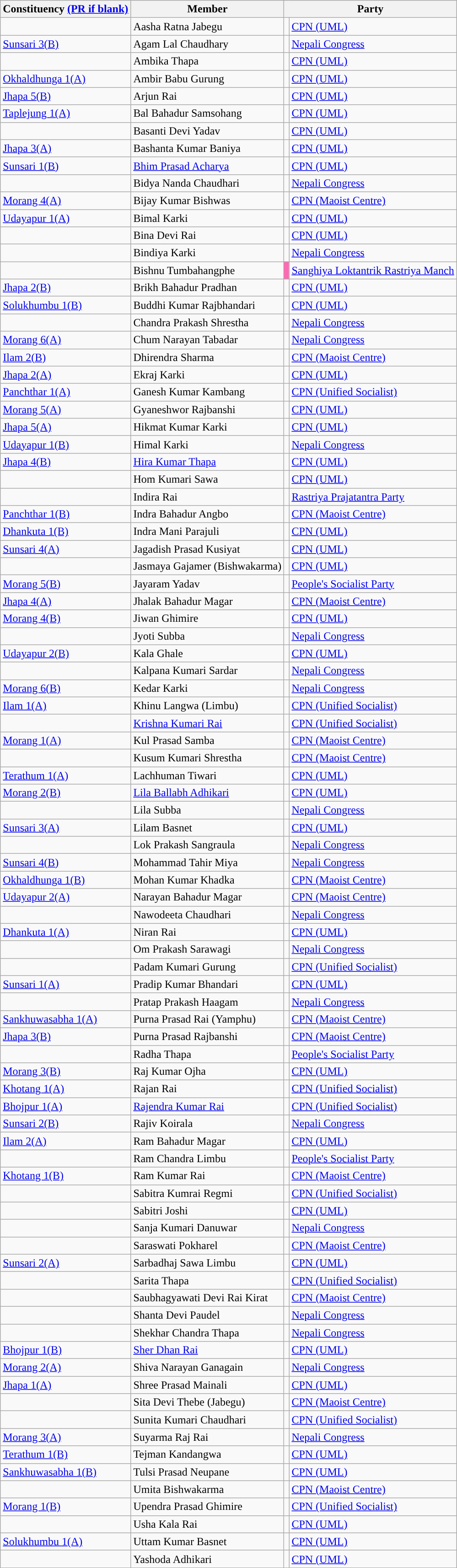<table class="wikitable sortable">
<tr>
<th>Constituency <a href='#'>(PR if blank)</a></th>
<th>Member</th>
<th colspan="2">Party</th>
</tr>
<tr>
<td></td>
<td>Aasha Ratna Jabegu</td>
<td></td>
<td><a href='#'>CPN (UML)</a></td>
</tr>
<tr>
<td><a href='#'>Sunsari 3(B)</a></td>
<td>Agam Lal Chaudhary</td>
<td></td>
<td><a href='#'>Nepali Congress</a></td>
</tr>
<tr>
<td></td>
<td>Ambika Thapa</td>
<td></td>
<td><a href='#'>CPN (UML)</a></td>
</tr>
<tr>
<td><a href='#'>Okhaldhunga 1(A)</a></td>
<td>Ambir Babu Gurung</td>
<td></td>
<td><a href='#'>CPN (UML)</a></td>
</tr>
<tr>
<td><a href='#'>Jhapa 5(B)</a></td>
<td>Arjun Rai</td>
<td></td>
<td><a href='#'>CPN (UML)</a></td>
</tr>
<tr>
<td><a href='#'>Taplejung 1(A)</a></td>
<td>Bal Bahadur Samsohang</td>
<td></td>
<td><a href='#'>CPN (UML)</a></td>
</tr>
<tr>
<td></td>
<td>Basanti Devi Yadav</td>
<td></td>
<td><a href='#'>CPN (UML)</a></td>
</tr>
<tr>
<td><a href='#'>Jhapa 3(A)</a></td>
<td>Bashanta Kumar Baniya</td>
<td></td>
<td><a href='#'>CPN (UML)</a></td>
</tr>
<tr>
<td><a href='#'>Sunsari 1(B)</a></td>
<td><a href='#'>Bhim Prasad Acharya</a></td>
<td></td>
<td><a href='#'>CPN (UML)</a></td>
</tr>
<tr>
<td></td>
<td>Bidya Nanda Chaudhari</td>
<td></td>
<td><a href='#'>Nepali Congress</a></td>
</tr>
<tr>
<td><a href='#'>Morang 4(A)</a></td>
<td>Bijay Kumar Bishwas</td>
<td></td>
<td><a href='#'>CPN (Maoist Centre)</a></td>
</tr>
<tr>
<td><a href='#'>Udayapur 1(A)</a></td>
<td>Bimal Karki</td>
<td></td>
<td><a href='#'>CPN (UML)</a></td>
</tr>
<tr>
<td></td>
<td>Bina Devi Rai</td>
<td></td>
<td><a href='#'>CPN (UML)</a></td>
</tr>
<tr>
<td></td>
<td>Bindiya Karki</td>
<td></td>
<td><a href='#'>Nepali Congress</a></td>
</tr>
<tr>
<td></td>
<td>Bishnu Tumbahangphe</td>
<td bgcolor="hotpink"></td>
<td><a href='#'>Sanghiya Loktantrik Rastriya Manch</a></td>
</tr>
<tr>
<td><a href='#'>Jhapa 2(B)</a></td>
<td>Brikh Bahadur Pradhan</td>
<td></td>
<td><a href='#'>CPN (UML)</a></td>
</tr>
<tr>
<td><a href='#'>Solukhumbu 1(B)</a></td>
<td>Buddhi Kumar Rajbhandari</td>
<td></td>
<td><a href='#'>CPN (UML)</a></td>
</tr>
<tr>
<td></td>
<td>Chandra Prakash Shrestha</td>
<td></td>
<td><a href='#'>Nepali Congress</a></td>
</tr>
<tr>
<td><a href='#'>Morang 6(A)</a></td>
<td>Chum Narayan Tabadar</td>
<td></td>
<td><a href='#'>Nepali Congress</a></td>
</tr>
<tr>
<td><a href='#'>Ilam 2(B)</a></td>
<td>Dhirendra Sharma</td>
<td></td>
<td><a href='#'>CPN (Maoist Centre)</a></td>
</tr>
<tr>
<td><a href='#'>Jhapa 2(A)</a></td>
<td>Ekraj Karki</td>
<td></td>
<td><a href='#'>CPN (UML)</a></td>
</tr>
<tr>
<td><a href='#'>Panchthar 1(A)</a></td>
<td>Ganesh Kumar Kambang</td>
<td></td>
<td><a href='#'>CPN (Unified Socialist)</a></td>
</tr>
<tr>
<td><a href='#'>Morang 5(A)</a></td>
<td>Gyaneshwor Rajbanshi</td>
<td></td>
<td><a href='#'>CPN (UML)</a></td>
</tr>
<tr>
<td><a href='#'>Jhapa 5(A)</a></td>
<td>Hikmat Kumar Karki</td>
<td></td>
<td><a href='#'>CPN (UML)</a></td>
</tr>
<tr>
<td><a href='#'>Udayapur 1(B)</a></td>
<td>Himal Karki</td>
<td></td>
<td><a href='#'>Nepali Congress</a></td>
</tr>
<tr>
<td><a href='#'>Jhapa 4(B)</a></td>
<td><a href='#'>Hira Kumar Thapa</a></td>
<td></td>
<td><a href='#'>CPN (UML)</a></td>
</tr>
<tr>
<td></td>
<td>Hom Kumari Sawa</td>
<td></td>
<td><a href='#'>CPN (UML)</a></td>
</tr>
<tr>
<td></td>
<td>Indira Rai</td>
<td></td>
<td><a href='#'>Rastriya Prajatantra Party</a></td>
</tr>
<tr>
<td><a href='#'>Panchthar 1(B)</a></td>
<td>Indra Bahadur Angbo</td>
<td></td>
<td><a href='#'>CPN (Maoist Centre)</a></td>
</tr>
<tr>
<td><a href='#'>Dhankuta 1(B)</a></td>
<td>Indra Mani Parajuli</td>
<td></td>
<td><a href='#'>CPN (UML)</a></td>
</tr>
<tr>
<td><a href='#'>Sunsari 4(A)</a></td>
<td>Jagadish Prasad Kusiyat</td>
<td></td>
<td><a href='#'>CPN (UML)</a></td>
</tr>
<tr>
<td></td>
<td>Jasmaya Gajamer (Bishwakarma)</td>
<td></td>
<td><a href='#'>CPN (UML)</a></td>
</tr>
<tr>
<td><a href='#'>Morang 5(B)</a></td>
<td>Jayaram Yadav</td>
<td></td>
<td><a href='#'>People's Socialist Party</a></td>
</tr>
<tr>
<td><a href='#'>Jhapa 4(A)</a></td>
<td>Jhalak Bahadur Magar</td>
<td></td>
<td><a href='#'>CPN (Maoist Centre)</a></td>
</tr>
<tr>
<td><a href='#'>Morang 4(B)</a></td>
<td>Jiwan Ghimire</td>
<td></td>
<td><a href='#'>CPN (UML)</a></td>
</tr>
<tr>
<td></td>
<td>Jyoti Subba</td>
<td></td>
<td><a href='#'>Nepali Congress</a></td>
</tr>
<tr>
<td><a href='#'>Udayapur 2(B)</a></td>
<td>Kala Ghale</td>
<td></td>
<td><a href='#'>CPN (UML)</a></td>
</tr>
<tr>
<td></td>
<td>Kalpana Kumari Sardar</td>
<td></td>
<td><a href='#'>Nepali Congress</a></td>
</tr>
<tr>
<td><a href='#'>Morang 6(B)</a></td>
<td>Kedar Karki</td>
<td></td>
<td><a href='#'>Nepali Congress</a></td>
</tr>
<tr>
<td><a href='#'>Ilam 1(A)</a></td>
<td>Khinu Langwa (Limbu)</td>
<td></td>
<td><a href='#'>CPN (Unified Socialist)</a></td>
</tr>
<tr>
<td></td>
<td><a href='#'>Krishna Kumari Rai</a></td>
<td></td>
<td><a href='#'>CPN (Unified Socialist)</a></td>
</tr>
<tr>
<td><a href='#'>Morang 1(A)</a></td>
<td>Kul Prasad Samba</td>
<td></td>
<td><a href='#'>CPN (Maoist Centre)</a></td>
</tr>
<tr>
<td></td>
<td>Kusum Kumari Shrestha</td>
<td></td>
<td><a href='#'>CPN (Maoist Centre)</a></td>
</tr>
<tr>
<td><a href='#'>Terathum 1(A)</a></td>
<td>Lachhuman Tiwari</td>
<td></td>
<td><a href='#'>CPN (UML)</a></td>
</tr>
<tr>
<td><a href='#'>Morang 2(B)</a></td>
<td><a href='#'>Lila Ballabh Adhikari</a></td>
<td></td>
<td><a href='#'>CPN (UML)</a></td>
</tr>
<tr>
<td></td>
<td>Lila Subba</td>
<td></td>
<td><a href='#'>Nepali Congress</a></td>
</tr>
<tr>
<td><a href='#'>Sunsari 3(A)</a></td>
<td>Lilam Basnet</td>
<td></td>
<td><a href='#'>CPN (UML)</a></td>
</tr>
<tr>
<td></td>
<td>Lok Prakash Sangraula</td>
<td></td>
<td><a href='#'>Nepali Congress</a></td>
</tr>
<tr>
<td><a href='#'>Sunsari 4(B)</a></td>
<td>Mohammad Tahir Miya</td>
<td></td>
<td><a href='#'>Nepali Congress</a></td>
</tr>
<tr>
<td><a href='#'>Okhaldhunga 1(B)</a></td>
<td>Mohan Kumar Khadka</td>
<td></td>
<td><a href='#'>CPN (Maoist Centre)</a></td>
</tr>
<tr>
<td><a href='#'>Udayapur 2(A)</a></td>
<td>Narayan Bahadur Magar</td>
<td></td>
<td><a href='#'>CPN (Maoist Centre)</a></td>
</tr>
<tr>
<td></td>
<td>Nawodeeta Chaudhari</td>
<td></td>
<td><a href='#'>Nepali Congress</a></td>
</tr>
<tr>
<td><a href='#'>Dhankuta 1(A)</a></td>
<td>Niran Rai</td>
<td></td>
<td><a href='#'>CPN (UML)</a></td>
</tr>
<tr>
<td></td>
<td>Om Prakash Sarawagi</td>
<td></td>
<td><a href='#'>Nepali Congress</a></td>
</tr>
<tr>
<td></td>
<td>Padam Kumari Gurung</td>
<td></td>
<td><a href='#'>CPN (Unified Socialist)</a></td>
</tr>
<tr>
<td><a href='#'>Sunsari 1(A)</a></td>
<td>Pradip Kumar Bhandari</td>
<td></td>
<td><a href='#'>CPN (UML)</a></td>
</tr>
<tr>
<td></td>
<td>Pratap Prakash Haagam</td>
<td></td>
<td><a href='#'>Nepali Congress</a></td>
</tr>
<tr>
<td><a href='#'>Sankhuwasabha 1(A)</a></td>
<td>Purna Prasad Rai (Yamphu)</td>
<td></td>
<td><a href='#'>CPN (Maoist Centre)</a></td>
</tr>
<tr>
<td><a href='#'>Jhapa 3(B)</a></td>
<td>Purna Prasad Rajbanshi</td>
<td></td>
<td><a href='#'>CPN (Maoist Centre)</a></td>
</tr>
<tr>
<td></td>
<td>Radha Thapa</td>
<td></td>
<td><a href='#'>People's Socialist Party</a></td>
</tr>
<tr>
<td><a href='#'>Morang 3(B)</a></td>
<td>Raj Kumar Ojha</td>
<td></td>
<td><a href='#'>CPN (UML)</a></td>
</tr>
<tr>
<td><a href='#'>Khotang 1(A)</a></td>
<td>Rajan Rai</td>
<td></td>
<td><a href='#'>CPN (Unified Socialist)</a></td>
</tr>
<tr>
<td><a href='#'>Bhojpur 1(A)</a></td>
<td><a href='#'>Rajendra Kumar Rai</a></td>
<td></td>
<td><a href='#'>CPN (Unified Socialist)</a></td>
</tr>
<tr>
<td><a href='#'>Sunsari 2(B)</a></td>
<td>Rajiv Koirala</td>
<td></td>
<td><a href='#'>Nepali Congress</a></td>
</tr>
<tr>
<td><a href='#'>Ilam 2(A)</a></td>
<td>Ram Bahadur Magar</td>
<td></td>
<td><a href='#'>CPN (UML)</a></td>
</tr>
<tr>
<td></td>
<td>Ram Chandra Limbu</td>
<td></td>
<td><a href='#'>People's Socialist Party</a></td>
</tr>
<tr>
<td><a href='#'>Khotang 1(B)</a></td>
<td>Ram Kumar Rai</td>
<td></td>
<td><a href='#'>CPN (Maoist Centre)</a></td>
</tr>
<tr>
<td></td>
<td>Sabitra Kumrai Regmi</td>
<td></td>
<td><a href='#'>CPN (Unified Socialist)</a></td>
</tr>
<tr>
<td></td>
<td>Sabitri Joshi</td>
<td></td>
<td><a href='#'>CPN (UML)</a></td>
</tr>
<tr>
<td></td>
<td>Sanja Kumari Danuwar</td>
<td></td>
<td><a href='#'>Nepali Congress</a></td>
</tr>
<tr>
<td></td>
<td>Saraswati Pokharel</td>
<td></td>
<td><a href='#'>CPN (Maoist Centre)</a></td>
</tr>
<tr>
<td><a href='#'>Sunsari 2(A)</a></td>
<td>Sarbadhaj Sawa Limbu</td>
<td></td>
<td><a href='#'>CPN (UML)</a></td>
</tr>
<tr>
<td></td>
<td>Sarita Thapa</td>
<td></td>
<td><a href='#'>CPN (Unified Socialist)</a></td>
</tr>
<tr>
<td></td>
<td>Saubhagyawati Devi Rai Kirat</td>
<td></td>
<td><a href='#'>CPN (Maoist Centre)</a></td>
</tr>
<tr>
<td></td>
<td>Shanta Devi Paudel</td>
<td></td>
<td><a href='#'>Nepali Congress</a></td>
</tr>
<tr>
<td></td>
<td>Shekhar Chandra Thapa</td>
<td></td>
<td><a href='#'>Nepali Congress</a></td>
</tr>
<tr>
<td><a href='#'>Bhojpur 1(B)</a></td>
<td><a href='#'>Sher Dhan Rai</a></td>
<td></td>
<td><a href='#'>CPN (UML)</a></td>
</tr>
<tr>
<td><a href='#'>Morang 2(A)</a></td>
<td>Shiva Narayan Ganagain</td>
<td></td>
<td><a href='#'>Nepali Congress</a></td>
</tr>
<tr>
<td><a href='#'>Jhapa 1(A)</a></td>
<td>Shree Prasad Mainali</td>
<td></td>
<td><a href='#'>CPN (UML)</a></td>
</tr>
<tr>
<td></td>
<td>Sita Devi Thebe (Jabegu)</td>
<td></td>
<td><a href='#'>CPN (Maoist Centre)</a></td>
</tr>
<tr>
<td></td>
<td>Sunita Kumari Chaudhari</td>
<td></td>
<td><a href='#'>CPN (Unified Socialist)</a></td>
</tr>
<tr>
<td><a href='#'>Morang 3(A)</a></td>
<td>Suyarma Raj Rai</td>
<td></td>
<td><a href='#'>Nepali Congress</a></td>
</tr>
<tr>
<td><a href='#'>Terathum 1(B)</a></td>
<td>Tejman Kandangwa</td>
<td></td>
<td><a href='#'>CPN (UML)</a></td>
</tr>
<tr>
<td><a href='#'>Sankhuwasabha 1(B)</a></td>
<td>Tulsi Prasad Neupane</td>
<td></td>
<td><a href='#'>CPN (UML)</a></td>
</tr>
<tr>
<td></td>
<td>Umita Bishwakarma</td>
<td></td>
<td><a href='#'>CPN (Maoist Centre)</a></td>
</tr>
<tr>
<td><a href='#'>Morang 1(B)</a></td>
<td>Upendra Prasad Ghimire</td>
<td></td>
<td><a href='#'>CPN (Unified Socialist)</a></td>
</tr>
<tr>
<td></td>
<td>Usha Kala Rai</td>
<td></td>
<td><a href='#'>CPN (UML)</a></td>
</tr>
<tr>
<td><a href='#'>Solukhumbu 1(A)</a></td>
<td>Uttam Kumar Basnet</td>
<td></td>
<td><a href='#'>CPN (UML)</a></td>
</tr>
<tr>
<td></td>
<td>Yashoda Adhikari</td>
<td></td>
<td><a href='#'>CPN (UML)</a></td>
</tr>
</table>
